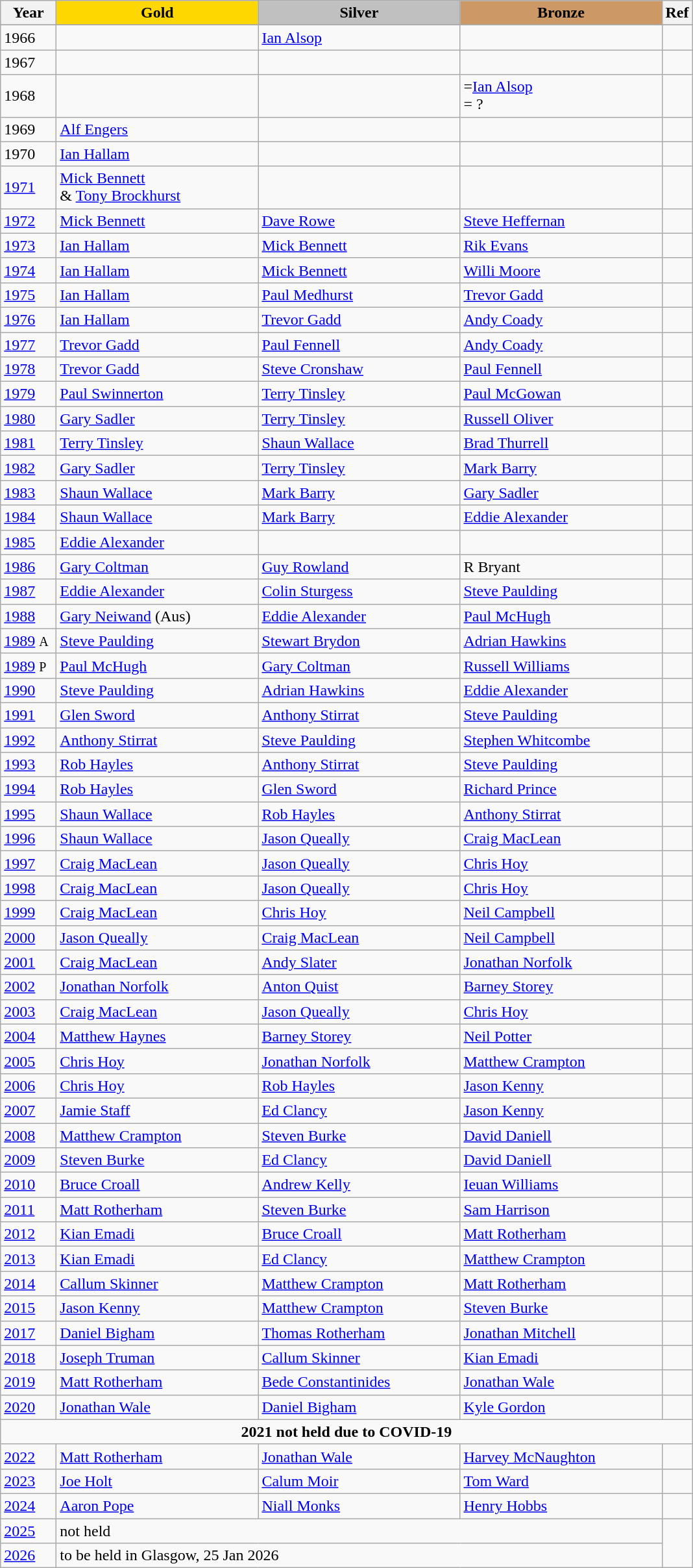<table class="wikitable" style="font-size: 100%">
<tr>
<th width=50>Year</th>
<th width=200 style="background-color: gold;">Gold</th>
<th width=200 style="background-color: silver;">Silver</th>
<th width=200 style="background-color: #cc9966;">Bronze</th>
<th width=20>Ref</th>
</tr>
<tr>
</tr>
<tr>
<td>1966</td>
<td></td>
<td><a href='#'>Ian Alsop</a></td>
<td></td>
<td></td>
</tr>
<tr>
<td>1967</td>
<td></td>
<td></td>
<td></td>
<td></td>
</tr>
<tr>
<td>1968</td>
<td></td>
<td></td>
<td>=<a href='#'>Ian Alsop</a><br>= ?</td>
<td></td>
</tr>
<tr>
<td>1969</td>
<td><a href='#'>Alf Engers</a></td>
<td></td>
<td></td>
<td></td>
</tr>
<tr>
<td>1970</td>
<td><a href='#'>Ian Hallam</a></td>
<td></td>
<td></td>
<td></td>
</tr>
<tr>
<td><a href='#'>1971</a></td>
<td><a href='#'>Mick Bennett</a>   <br>& <a href='#'>Tony Brockhurst</a></td>
<td></td>
<td></td>
<td></td>
</tr>
<tr>
<td><a href='#'>1972</a></td>
<td><a href='#'>Mick Bennett</a></td>
<td><a href='#'>Dave Rowe</a></td>
<td><a href='#'>Steve Heffernan</a></td>
<td></td>
</tr>
<tr>
<td><a href='#'>1973</a></td>
<td><a href='#'>Ian Hallam</a></td>
<td><a href='#'>Mick Bennett</a></td>
<td><a href='#'>Rik Evans</a></td>
<td></td>
</tr>
<tr>
<td><a href='#'>1974</a></td>
<td><a href='#'>Ian Hallam</a></td>
<td><a href='#'>Mick Bennett</a></td>
<td><a href='#'>Willi Moore</a></td>
<td></td>
</tr>
<tr>
<td><a href='#'>1975</a></td>
<td><a href='#'>Ian Hallam</a></td>
<td><a href='#'>Paul Medhurst</a></td>
<td><a href='#'>Trevor Gadd</a></td>
<td></td>
</tr>
<tr>
<td><a href='#'>1976</a></td>
<td><a href='#'>Ian Hallam</a></td>
<td><a href='#'>Trevor Gadd</a></td>
<td><a href='#'>Andy Coady</a></td>
<td></td>
</tr>
<tr>
<td><a href='#'>1977</a></td>
<td><a href='#'>Trevor Gadd</a></td>
<td><a href='#'>Paul Fennell</a></td>
<td><a href='#'>Andy Coady</a></td>
<td></td>
</tr>
<tr>
<td><a href='#'>1978</a></td>
<td><a href='#'>Trevor Gadd</a></td>
<td><a href='#'>Steve Cronshaw</a></td>
<td><a href='#'>Paul Fennell</a></td>
<td></td>
</tr>
<tr>
<td><a href='#'>1979</a></td>
<td><a href='#'>Paul Swinnerton</a></td>
<td><a href='#'>Terry Tinsley</a></td>
<td><a href='#'>Paul McGowan</a></td>
<td></td>
</tr>
<tr>
<td><a href='#'>1980</a></td>
<td><a href='#'>Gary Sadler</a></td>
<td><a href='#'>Terry Tinsley</a></td>
<td><a href='#'>Russell Oliver</a></td>
<td></td>
</tr>
<tr>
<td><a href='#'>1981</a></td>
<td><a href='#'>Terry Tinsley</a></td>
<td><a href='#'>Shaun Wallace</a></td>
<td><a href='#'>Brad Thurrell</a></td>
<td></td>
</tr>
<tr>
<td><a href='#'>1982</a></td>
<td><a href='#'>Gary Sadler</a></td>
<td><a href='#'>Terry Tinsley</a></td>
<td><a href='#'>Mark Barry</a></td>
<td></td>
</tr>
<tr>
<td><a href='#'>1983</a></td>
<td><a href='#'>Shaun Wallace</a></td>
<td><a href='#'>Mark Barry</a></td>
<td><a href='#'>Gary Sadler</a></td>
<td></td>
</tr>
<tr>
<td><a href='#'>1984</a></td>
<td><a href='#'>Shaun Wallace</a></td>
<td><a href='#'>Mark Barry</a></td>
<td><a href='#'>Eddie Alexander</a></td>
<td></td>
</tr>
<tr>
<td><a href='#'>1985</a></td>
<td><a href='#'>Eddie Alexander</a></td>
<td></td>
<td></td>
<td></td>
</tr>
<tr>
<td><a href='#'>1986</a></td>
<td><a href='#'>Gary Coltman</a></td>
<td><a href='#'>Guy Rowland</a></td>
<td>R Bryant</td>
<td></td>
</tr>
<tr>
<td><a href='#'>1987</a></td>
<td><a href='#'>Eddie Alexander</a></td>
<td><a href='#'>Colin Sturgess</a></td>
<td><a href='#'>Steve Paulding</a></td>
<td></td>
</tr>
<tr>
<td><a href='#'>1988</a></td>
<td><a href='#'>Gary Neiwand</a> (Aus)</td>
<td><a href='#'>Eddie Alexander</a></td>
<td><a href='#'>Paul McHugh</a></td>
<td></td>
</tr>
<tr>
<td><a href='#'>1989</a> <small>A</small></td>
<td><a href='#'>Steve Paulding</a></td>
<td><a href='#'>Stewart Brydon</a></td>
<td><a href='#'>Adrian Hawkins</a></td>
<td></td>
</tr>
<tr>
<td><a href='#'>1989</a> <small>P</small></td>
<td><a href='#'>Paul McHugh</a></td>
<td><a href='#'>Gary Coltman</a></td>
<td><a href='#'>Russell Williams</a></td>
<td></td>
</tr>
<tr>
<td><a href='#'>1990</a></td>
<td><a href='#'>Steve Paulding</a></td>
<td><a href='#'>Adrian Hawkins</a></td>
<td><a href='#'>Eddie Alexander</a></td>
<td></td>
</tr>
<tr>
<td><a href='#'>1991</a></td>
<td><a href='#'>Glen Sword</a></td>
<td><a href='#'>Anthony Stirrat</a></td>
<td><a href='#'>Steve Paulding</a></td>
<td></td>
</tr>
<tr>
<td><a href='#'>1992</a></td>
<td><a href='#'>Anthony Stirrat</a></td>
<td><a href='#'>Steve Paulding</a></td>
<td><a href='#'>Stephen Whitcombe</a></td>
<td></td>
</tr>
<tr>
<td><a href='#'>1993</a></td>
<td><a href='#'>Rob Hayles</a></td>
<td><a href='#'>Anthony Stirrat</a></td>
<td><a href='#'>Steve Paulding</a></td>
<td></td>
</tr>
<tr>
<td><a href='#'>1994</a></td>
<td><a href='#'>Rob Hayles</a></td>
<td><a href='#'>Glen Sword</a></td>
<td><a href='#'>Richard Prince</a></td>
<td></td>
</tr>
<tr>
<td><a href='#'>1995</a></td>
<td><a href='#'>Shaun Wallace</a></td>
<td><a href='#'>Rob Hayles</a></td>
<td><a href='#'>Anthony Stirrat</a></td>
<td></td>
</tr>
<tr>
<td><a href='#'>1996</a></td>
<td><a href='#'>Shaun Wallace</a></td>
<td><a href='#'>Jason Queally</a></td>
<td><a href='#'>Craig MacLean</a></td>
<td></td>
</tr>
<tr>
<td><a href='#'>1997</a></td>
<td><a href='#'>Craig MacLean</a></td>
<td><a href='#'>Jason Queally</a></td>
<td><a href='#'>Chris Hoy</a></td>
<td></td>
</tr>
<tr>
<td><a href='#'>1998</a></td>
<td><a href='#'>Craig MacLean</a></td>
<td><a href='#'>Jason Queally</a></td>
<td><a href='#'>Chris Hoy</a></td>
<td></td>
</tr>
<tr>
<td><a href='#'>1999</a></td>
<td><a href='#'>Craig MacLean</a></td>
<td><a href='#'>Chris Hoy</a></td>
<td><a href='#'>Neil Campbell</a></td>
<td></td>
</tr>
<tr>
<td><a href='#'>2000</a></td>
<td><a href='#'>Jason Queally</a></td>
<td><a href='#'>Craig MacLean</a></td>
<td><a href='#'>Neil Campbell</a></td>
<td></td>
</tr>
<tr>
<td><a href='#'>2001</a></td>
<td><a href='#'>Craig MacLean</a></td>
<td><a href='#'>Andy Slater</a></td>
<td><a href='#'>Jonathan Norfolk</a></td>
<td></td>
</tr>
<tr>
<td><a href='#'>2002</a></td>
<td><a href='#'>Jonathan Norfolk</a></td>
<td><a href='#'>Anton Quist</a></td>
<td><a href='#'>Barney Storey</a></td>
<td></td>
</tr>
<tr>
<td><a href='#'>2003</a></td>
<td><a href='#'>Craig MacLean</a></td>
<td><a href='#'>Jason Queally</a></td>
<td><a href='#'>Chris Hoy</a></td>
<td></td>
</tr>
<tr>
<td><a href='#'>2004</a></td>
<td><a href='#'>Matthew Haynes</a></td>
<td><a href='#'>Barney Storey</a></td>
<td><a href='#'>Neil Potter</a></td>
<td></td>
</tr>
<tr>
<td><a href='#'>2005</a></td>
<td><a href='#'>Chris Hoy</a></td>
<td><a href='#'>Jonathan Norfolk</a></td>
<td><a href='#'>Matthew Crampton</a></td>
<td></td>
</tr>
<tr>
<td><a href='#'>2006</a></td>
<td><a href='#'>Chris Hoy</a></td>
<td><a href='#'>Rob Hayles</a></td>
<td><a href='#'>Jason Kenny</a></td>
<td></td>
</tr>
<tr>
<td><a href='#'>2007</a></td>
<td><a href='#'>Jamie Staff</a></td>
<td><a href='#'>Ed Clancy</a></td>
<td><a href='#'>Jason Kenny</a></td>
<td></td>
</tr>
<tr>
<td><a href='#'>2008</a></td>
<td><a href='#'>Matthew Crampton</a></td>
<td><a href='#'>Steven Burke</a></td>
<td><a href='#'>David Daniell</a></td>
<td></td>
</tr>
<tr>
<td><a href='#'>2009</a></td>
<td><a href='#'>Steven Burke</a></td>
<td><a href='#'>Ed Clancy</a></td>
<td><a href='#'>David Daniell</a></td>
<td></td>
</tr>
<tr>
<td><a href='#'>2010</a></td>
<td><a href='#'>Bruce Croall</a></td>
<td><a href='#'>Andrew Kelly</a></td>
<td><a href='#'>Ieuan Williams</a></td>
<td></td>
</tr>
<tr>
<td><a href='#'>2011</a></td>
<td><a href='#'>Matt Rotherham</a></td>
<td><a href='#'>Steven Burke</a></td>
<td><a href='#'>Sam Harrison</a></td>
<td></td>
</tr>
<tr>
<td><a href='#'>2012</a></td>
<td><a href='#'>Kian Emadi</a></td>
<td><a href='#'>Bruce Croall</a></td>
<td><a href='#'>Matt Rotherham</a></td>
<td></td>
</tr>
<tr>
<td><a href='#'>2013</a></td>
<td><a href='#'>Kian Emadi</a></td>
<td><a href='#'>Ed Clancy</a></td>
<td><a href='#'>Matthew Crampton</a></td>
<td></td>
</tr>
<tr>
<td><a href='#'>2014</a></td>
<td><a href='#'>Callum Skinner</a></td>
<td><a href='#'>Matthew Crampton</a></td>
<td><a href='#'>Matt Rotherham</a></td>
<td></td>
</tr>
<tr>
<td><a href='#'>2015</a></td>
<td><a href='#'>Jason Kenny</a></td>
<td><a href='#'>Matthew Crampton</a></td>
<td><a href='#'>Steven Burke</a></td>
<td></td>
</tr>
<tr>
<td><a href='#'>2017</a></td>
<td><a href='#'>Daniel Bigham</a></td>
<td><a href='#'>Thomas Rotherham</a></td>
<td><a href='#'>Jonathan Mitchell</a></td>
<td></td>
</tr>
<tr>
<td><a href='#'>2018</a></td>
<td><a href='#'>Joseph Truman</a></td>
<td><a href='#'>Callum Skinner</a></td>
<td><a href='#'>Kian Emadi</a></td>
<td></td>
</tr>
<tr>
<td><a href='#'>2019</a></td>
<td><a href='#'>Matt Rotherham</a></td>
<td><a href='#'>Bede Constantinides</a></td>
<td><a href='#'>Jonathan Wale</a></td>
<td></td>
</tr>
<tr>
<td><a href='#'>2020</a></td>
<td><a href='#'>Jonathan Wale</a></td>
<td><a href='#'>Daniel Bigham</a></td>
<td><a href='#'>Kyle Gordon</a></td>
<td></td>
</tr>
<tr>
<td colspan=5 align=center><strong>2021 not held due to COVID-19</strong></td>
</tr>
<tr>
<td><a href='#'>2022</a></td>
<td><a href='#'>Matt Rotherham</a></td>
<td><a href='#'>Jonathan Wale</a></td>
<td><a href='#'>Harvey McNaughton</a></td>
<td></td>
</tr>
<tr>
<td><a href='#'>2023</a></td>
<td><a href='#'>Joe Holt</a></td>
<td><a href='#'>Calum Moir</a></td>
<td><a href='#'>Tom Ward</a></td>
<td></td>
</tr>
<tr>
<td><a href='#'>2024</a></td>
<td><a href='#'>Aaron Pope</a></td>
<td><a href='#'>Niall Monks</a></td>
<td><a href='#'>Henry Hobbs</a></td>
<td></td>
</tr>
<tr>
<td><a href='#'>2025</a></td>
<td colspan=3>not held</td>
</tr>
<tr>
<td><a href='#'>2026</a></td>
<td colspan=3>to be held in Glasgow, 25 Jan 2026</td>
</tr>
</table>
